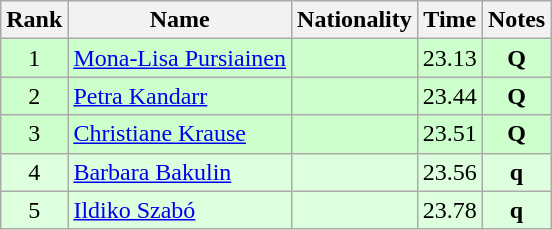<table class="wikitable sortable" style="text-align:center">
<tr>
<th>Rank</th>
<th>Name</th>
<th>Nationality</th>
<th>Time</th>
<th>Notes</th>
</tr>
<tr bgcolor=ccffcc>
<td>1</td>
<td align=left><a href='#'>Mona-Lisa Pursiainen</a></td>
<td align=left></td>
<td>23.13</td>
<td><strong>Q</strong></td>
</tr>
<tr bgcolor=ccffcc>
<td>2</td>
<td align=left><a href='#'>Petra Kandarr</a></td>
<td align=left></td>
<td>23.44</td>
<td><strong>Q</strong></td>
</tr>
<tr bgcolor=ccffcc>
<td>3</td>
<td align=left><a href='#'>Christiane Krause</a></td>
<td align=left></td>
<td>23.51</td>
<td><strong>Q</strong></td>
</tr>
<tr bgcolor=ddffdd>
<td>4</td>
<td align=left><a href='#'>Barbara Bakulin</a></td>
<td align=left></td>
<td>23.56</td>
<td><strong>q</strong></td>
</tr>
<tr bgcolor=ddffdd>
<td>5</td>
<td align=left><a href='#'>Ildiko Szabó</a></td>
<td align=left></td>
<td>23.78</td>
<td><strong>q</strong></td>
</tr>
</table>
